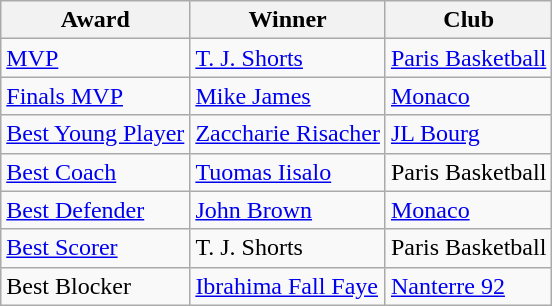<table class="wikitable">
<tr>
<th>Award</th>
<th>Winner</th>
<th>Club</th>
</tr>
<tr>
<td><a href='#'>MVP</a></td>
<td><a href='#'>T. J. Shorts</a></td>
<td><a href='#'>Paris Basketball</a></td>
</tr>
<tr>
<td><a href='#'>Finals MVP</a></td>
<td><a href='#'>Mike James</a></td>
<td><a href='#'>Monaco</a></td>
</tr>
<tr>
<td><a href='#'>Best Young Player</a></td>
<td><a href='#'>Zaccharie Risacher</a></td>
<td><a href='#'>JL Bourg</a></td>
</tr>
<tr>
<td><a href='#'>Best Coach</a></td>
<td><a href='#'>Tuomas Iisalo</a></td>
<td>Paris Basketball</td>
</tr>
<tr>
<td><a href='#'>Best Defender</a></td>
<td><a href='#'>John Brown</a></td>
<td><a href='#'>Monaco</a></td>
</tr>
<tr>
<td><a href='#'>Best Scorer</a></td>
<td>T. J. Shorts</td>
<td>Paris Basketball</td>
</tr>
<tr>
<td>Best Blocker</td>
<td><a href='#'>Ibrahima Fall Faye</a></td>
<td><a href='#'>Nanterre 92</a></td>
</tr>
</table>
